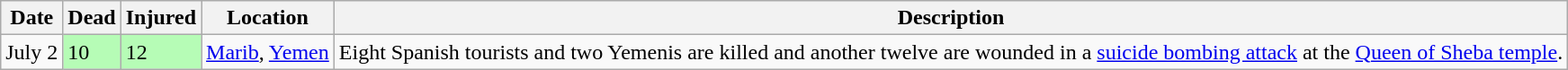<table class="wikitable sortable" id="terrorIncidents2007Jul">
<tr>
<th>Date</th>
<th data-sort-type="number">Dead</th>
<th data-sort-type="number">Injured</th>
<th>Location</th>
<th>Description</th>
</tr>
<tr>
<td>July 2</td>
<td style="background:#B6FCB6;align="right">10</td>
<td style="background:#B6FCB6;align="right">12</td>
<td><a href='#'>Marib</a>, <a href='#'>Yemen</a></td>
<td>Eight Spanish tourists and two Yemenis are killed and another twelve are wounded in a <a href='#'>suicide bombing attack</a> at the <a href='#'>Queen of Sheba temple</a>.<br></td>
</tr>
</table>
